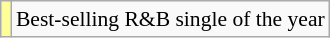<table class="wikitable plainrowheaders" style="font-size:90%;">
<tr>
<td bgcolor=#FFFF99 align=center></td>
<td>Best-selling R&B single of the year</td>
</tr>
</table>
